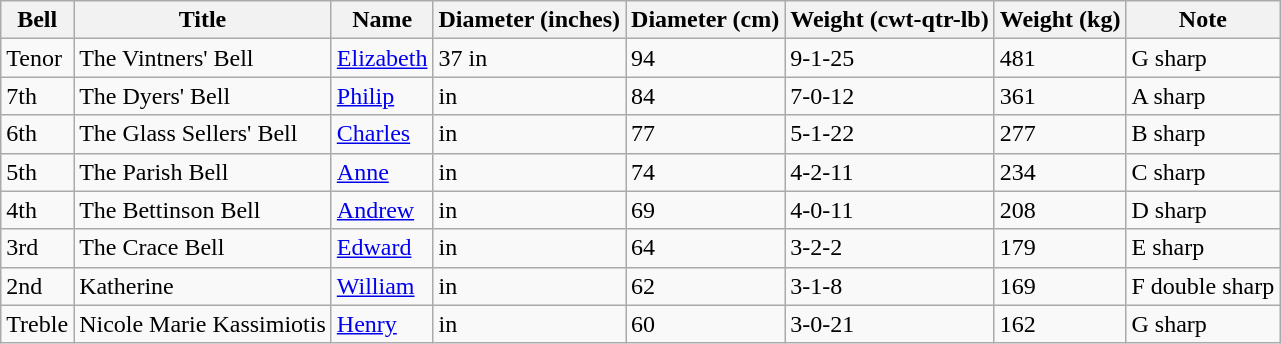<table class="wikitable">
<tr>
<th>Bell</th>
<th>Title</th>
<th>Name</th>
<th>Diameter (inches)</th>
<th>Diameter (cm)</th>
<th>Weight (cwt-qtr-lb)</th>
<th>Weight (kg)</th>
<th>Note</th>
</tr>
<tr>
<td>Tenor</td>
<td>The Vintners' Bell</td>
<td><a href='#'>Elizabeth</a></td>
<td>37 in</td>
<td>94</td>
<td>9-1-25</td>
<td>481</td>
<td>G sharp</td>
</tr>
<tr>
<td>7th</td>
<td>The Dyers' Bell</td>
<td><a href='#'>Philip</a></td>
<td> in</td>
<td>84</td>
<td>7-0-12</td>
<td>361</td>
<td>A sharp</td>
</tr>
<tr>
<td>6th</td>
<td>The Glass Sellers' Bell</td>
<td><a href='#'>Charles</a></td>
<td> in</td>
<td>77</td>
<td>5-1-22</td>
<td>277</td>
<td>B sharp</td>
</tr>
<tr>
<td>5th</td>
<td>The Parish Bell</td>
<td><a href='#'>Anne</a></td>
<td> in</td>
<td>74</td>
<td>4-2-11</td>
<td>234</td>
<td>C sharp</td>
</tr>
<tr>
<td>4th</td>
<td>The Bettinson Bell</td>
<td><a href='#'>Andrew</a></td>
<td> in</td>
<td>69</td>
<td>4-0-11</td>
<td>208</td>
<td>D sharp</td>
</tr>
<tr>
<td>3rd</td>
<td>The Crace Bell</td>
<td><a href='#'>Edward</a></td>
<td> in</td>
<td>64</td>
<td>3-2-2</td>
<td>179</td>
<td>E sharp</td>
</tr>
<tr>
<td>2nd</td>
<td>Katherine</td>
<td><a href='#'>William</a></td>
<td> in</td>
<td>62</td>
<td>3-1-8</td>
<td>169</td>
<td>F double sharp</td>
</tr>
<tr>
<td>Treble</td>
<td>Nicole Marie Kassimiotis</td>
<td><a href='#'>Henry</a></td>
<td> in</td>
<td>60</td>
<td>3-0-21</td>
<td>162</td>
<td>G sharp</td>
</tr>
</table>
